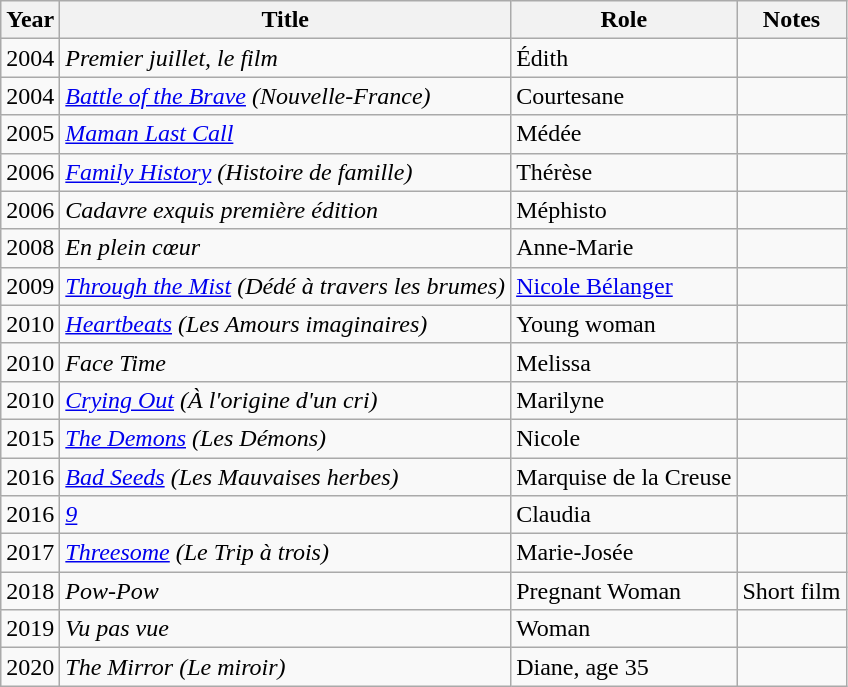<table class="wikitable sortable">
<tr>
<th>Year</th>
<th>Title</th>
<th>Role</th>
<th class="unsortable">Notes</th>
</tr>
<tr>
<td>2004</td>
<td><em>Premier juillet, le film</em></td>
<td>Édith</td>
<td></td>
</tr>
<tr>
<td>2004</td>
<td><em><a href='#'>Battle of the Brave</a> (Nouvelle-France)</em></td>
<td>Courtesane</td>
<td></td>
</tr>
<tr>
<td>2005</td>
<td><em><a href='#'>Maman Last Call</a></em></td>
<td>Médée</td>
<td></td>
</tr>
<tr>
<td>2006</td>
<td><em><a href='#'>Family History</a> (Histoire de famille)</em></td>
<td>Thérèse</td>
<td></td>
</tr>
<tr>
<td>2006</td>
<td><em>Cadavre exquis première édition</em></td>
<td>Méphisto</td>
<td></td>
</tr>
<tr>
<td>2008</td>
<td><em>En plein cœur</em></td>
<td>Anne-Marie</td>
<td></td>
</tr>
<tr>
<td>2009</td>
<td><em><a href='#'>Through the Mist</a> (Dédé à travers les brumes)</em></td>
<td><a href='#'>Nicole Bélanger</a></td>
<td></td>
</tr>
<tr>
<td>2010</td>
<td><em><a href='#'>Heartbeats</a> (Les Amours imaginaires)</em></td>
<td>Young woman</td>
<td></td>
</tr>
<tr>
<td>2010</td>
<td><em>Face Time</em></td>
<td>Melissa</td>
<td></td>
</tr>
<tr>
<td>2010</td>
<td><em><a href='#'>Crying Out</a> (À l'origine d'un cri)</em></td>
<td>Marilyne</td>
<td></td>
</tr>
<tr>
<td>2015</td>
<td><em><a href='#'>The Demons</a> (Les Démons)</em></td>
<td>Nicole</td>
<td></td>
</tr>
<tr>
<td>2016</td>
<td><em><a href='#'>Bad Seeds</a> (Les Mauvaises herbes)</em></td>
<td>Marquise de la Creuse</td>
<td></td>
</tr>
<tr>
<td>2016</td>
<td><em><a href='#'>9</a></em></td>
<td>Claudia</td>
<td></td>
</tr>
<tr>
<td>2017</td>
<td><em><a href='#'>Threesome</a> (Le Trip à trois)</em></td>
<td>Marie-Josée</td>
<td></td>
</tr>
<tr>
<td>2018</td>
<td><em>Pow-Pow</em></td>
<td>Pregnant Woman</td>
<td>Short film</td>
</tr>
<tr>
<td>2019</td>
<td><em>Vu pas vue</em></td>
<td>Woman</td>
<td></td>
</tr>
<tr>
<td>2020</td>
<td><em>The Mirror (Le miroir)</em></td>
<td>Diane, age 35</td>
<td></td>
</tr>
</table>
